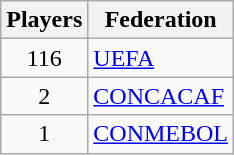<table class="wikitable">
<tr>
<th>Players</th>
<th>Federation</th>
</tr>
<tr>
<td align="center">116</td>
<td><a href='#'>UEFA</a></td>
</tr>
<tr>
<td align="center">2</td>
<td><a href='#'>CONCACAF</a></td>
</tr>
<tr>
<td align="center">1</td>
<td><a href='#'>CONMEBOL</a></td>
</tr>
</table>
